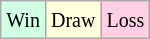<table class="wikitable">
<tr>
<td style="background-color: #d0ffe3;"><small>Win</small></td>
<td style="background-color: #ffffdd;"><small>Draw</small></td>
<td style="background-color: #ffd0e3;"><small>Loss</small></td>
</tr>
</table>
